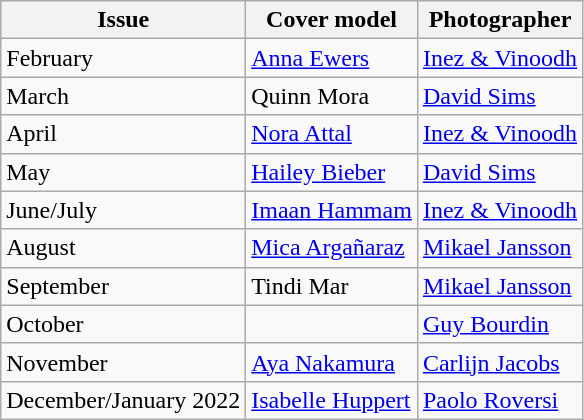<table class="sortable wikitable">
<tr>
<th>Issue</th>
<th>Cover model</th>
<th>Photographer</th>
</tr>
<tr>
<td>February</td>
<td><a href='#'>Anna Ewers</a></td>
<td><a href='#'>Inez & Vinoodh</a></td>
</tr>
<tr>
<td>March</td>
<td>Quinn Mora</td>
<td><a href='#'>David Sims</a></td>
</tr>
<tr>
<td>April</td>
<td><a href='#'>Nora Attal</a></td>
<td><a href='#'>Inez & Vinoodh</a></td>
</tr>
<tr>
<td>May</td>
<td><a href='#'>Hailey Bieber</a></td>
<td><a href='#'>David Sims</a></td>
</tr>
<tr>
<td>June/July</td>
<td><a href='#'>Imaan Hammam</a></td>
<td><a href='#'>Inez & Vinoodh</a></td>
</tr>
<tr>
<td>August</td>
<td><a href='#'>Mica Argañaraz</a></td>
<td><a href='#'>Mikael Jansson</a></td>
</tr>
<tr>
<td>September</td>
<td>Tindi Mar</td>
<td><a href='#'>Mikael Jansson</a></td>
</tr>
<tr>
<td>October</td>
<td></td>
<td><a href='#'>Guy Bourdin</a></td>
</tr>
<tr>
<td>November</td>
<td><a href='#'>Aya Nakamura</a></td>
<td><a href='#'>Carlijn Jacobs</a></td>
</tr>
<tr>
<td>December/January 2022</td>
<td><a href='#'>Isabelle Huppert</a></td>
<td><a href='#'>Paolo Roversi</a></td>
</tr>
</table>
